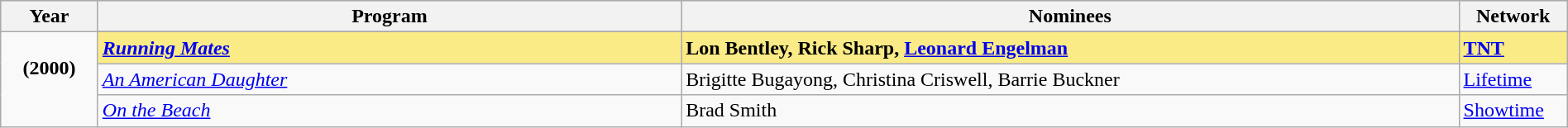<table class="wikitable" style="width:100%">
<tr bgcolor="#bebebe">
<th width="5%">Year</th>
<th width="30%">Program</th>
<th width="40%">Nominees</th>
<th width="5%">Network</th>
</tr>
<tr>
<td rowspan=4 style="text-align:center"><strong>(2000)</strong><br> <br></td>
</tr>
<tr style="background:#FAEB86">
<td><strong><em><a href='#'>Running Mates</a></em></strong></td>
<td><strong>Lon Bentley, Rick Sharp, <a href='#'>Leonard Engelman</a></strong></td>
<td><strong><a href='#'>TNT</a></strong></td>
</tr>
<tr>
<td><em><a href='#'>An American Daughter</a></em></td>
<td>Brigitte Bugayong, Christina Criswell, Barrie Buckner</td>
<td><a href='#'>Lifetime</a></td>
</tr>
<tr>
<td><em><a href='#'>On the Beach</a></em></td>
<td>Brad Smith</td>
<td><a href='#'>Showtime</a></td>
</tr>
</table>
